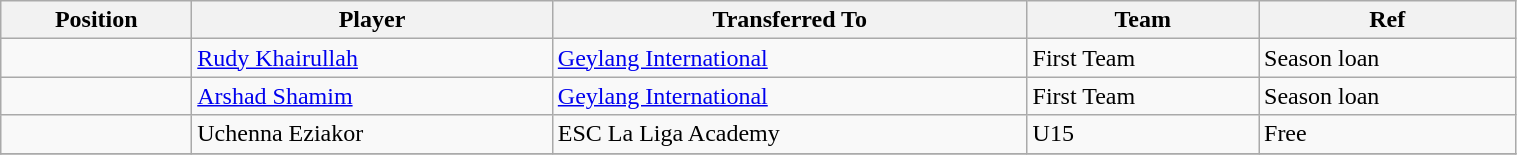<table class="wikitable sortable" style="width:80%; text-align:center; font-size:100%; text-align:left;">
<tr>
<th><strong>Position</strong></th>
<th><strong>Player</strong></th>
<th><strong>Transferred To</strong></th>
<th><strong>Team</strong></th>
<th><strong>Ref</strong></th>
</tr>
<tr>
<td></td>
<td> <a href='#'>Rudy Khairullah</a></td>
<td> <a href='#'>Geylang International</a></td>
<td>First Team</td>
<td>Season loan </td>
</tr>
<tr>
<td></td>
<td> <a href='#'>Arshad Shamim</a></td>
<td> <a href='#'>Geylang International</a></td>
<td>First Team</td>
<td>Season loan</td>
</tr>
<tr>
<td></td>
<td> Uchenna Eziakor</td>
<td> ESC La Liga Academy</td>
<td>U15</td>
<td>Free</td>
</tr>
<tr>
</tr>
</table>
